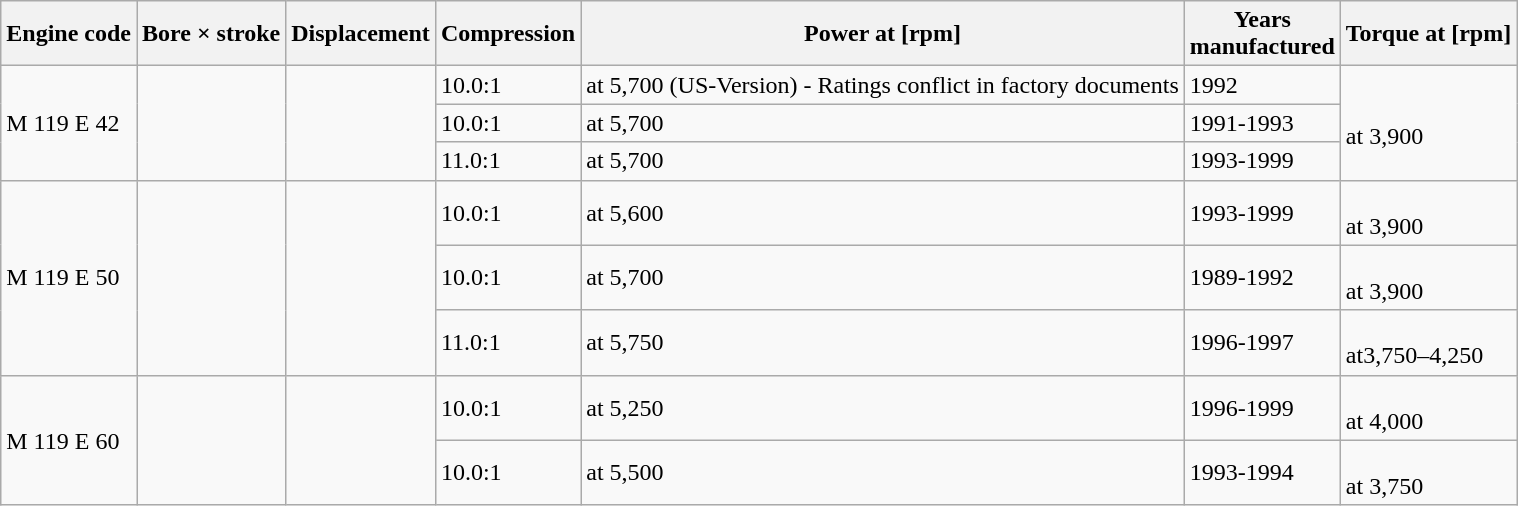<table class="wikitable">
<tr class="hintergrundfarbe5">
<th>Engine code</th>
<th>Bore × stroke</th>
<th>Displacement</th>
<th>Compression</th>
<th>Power at [rpm]</th>
<th>Years<br>manufactured</th>
<th>Torque at [rpm]</th>
</tr>
<tr>
<td rowspan="3">M 119 E 42</td>
<td rowspan="3"></td>
<td rowspan="3"></td>
<td>10.0:1</td>
<td> at 5,700 (US-Version) - Ratings conflict in factory documents</td>
<td>1992</td>
<td rowspan="3"><br>at 3,900</td>
</tr>
<tr>
<td>10.0:1</td>
<td> at 5,700</td>
<td>1991-1993</td>
</tr>
<tr>
<td>11.0:1</td>
<td> at 5,700</td>
<td>1993-1999</td>
</tr>
<tr>
<td rowspan="3">M 119 E 50</td>
<td rowspan="3"></td>
<td rowspan="3"></td>
<td>10.0:1</td>
<td> at 5,600</td>
<td>1993-1999</td>
<td><br>at 3,900</td>
</tr>
<tr>
<td>10.0:1</td>
<td> at 5,700</td>
<td>1989-1992</td>
<td><br>at 3,900</td>
</tr>
<tr>
<td>11.0:1</td>
<td> at 5,750</td>
<td>1996-1997</td>
<td><br>at3,750–4,250</td>
</tr>
<tr>
<td rowspan="2">M 119 E 60</td>
<td rowspan="2"></td>
<td rowspan="2"></td>
<td>10.0:1</td>
<td> at 5,250</td>
<td>1996-1999</td>
<td><br>at 4,000</td>
</tr>
<tr>
<td>10.0:1</td>
<td> at 5,500</td>
<td>1993-1994</td>
<td><br>at 3,750</td>
</tr>
</table>
